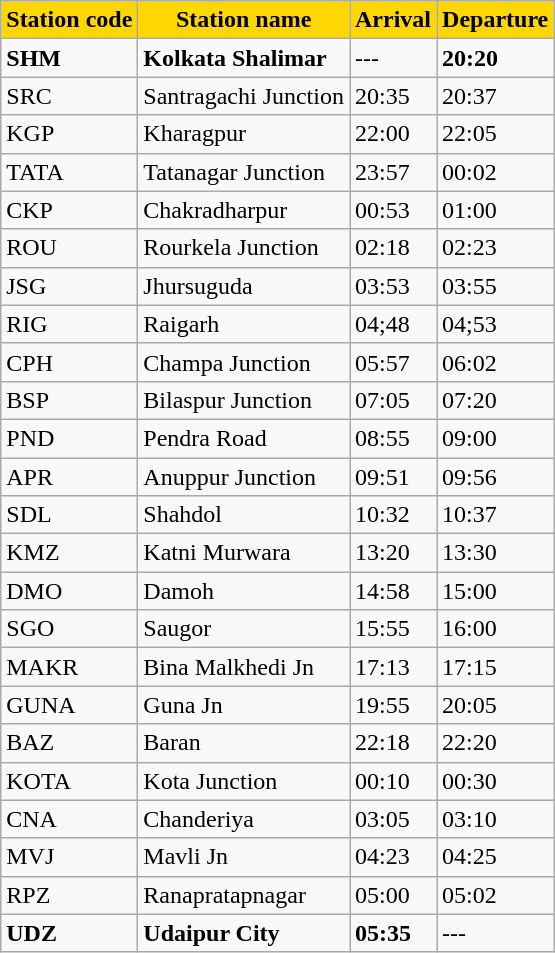<table class="wikitable">
<tr>
<th style="background:gold;">Station code</th>
<th style="background:gold;" !>Station name</th>
<th style="background:gold;" !>Arrival</th>
<th style="background:gold;" !>Departure</th>
</tr>
<tr>
<td><strong>SHM</strong></td>
<td><strong>Kolkata Shalimar</strong></td>
<td>---</td>
<td><strong>20:20</strong></td>
</tr>
<tr>
<td>SRC</td>
<td>Santragachi Junction</td>
<td>20:35</td>
<td>20:37</td>
</tr>
<tr>
<td>KGP</td>
<td>Kharagpur</td>
<td>22:00</td>
<td>22:05</td>
</tr>
<tr>
<td>TATA</td>
<td>Tatanagar Junction</td>
<td>23:57</td>
<td>00:02</td>
</tr>
<tr>
<td>CKP</td>
<td>Chakradharpur</td>
<td>00:53</td>
<td>01:00</td>
</tr>
<tr>
<td>ROU</td>
<td>Rourkela Junction</td>
<td>02:18</td>
<td>02:23</td>
</tr>
<tr>
<td>JSG</td>
<td>Jhursuguda</td>
<td>03:53</td>
<td>03:55</td>
</tr>
<tr>
<td>RIG</td>
<td>Raigarh</td>
<td>04;48</td>
<td>04;53</td>
</tr>
<tr>
<td>CPH</td>
<td>Champa Junction</td>
<td>05:57</td>
<td>06:02</td>
</tr>
<tr>
<td>BSP</td>
<td>Bilaspur Junction</td>
<td>07:05</td>
<td>07:20</td>
</tr>
<tr>
<td>PND</td>
<td>Pendra Road</td>
<td>08:55</td>
<td>09:00</td>
</tr>
<tr>
<td>APR</td>
<td>Anuppur Junction</td>
<td>09:51</td>
<td>09:56</td>
</tr>
<tr>
<td>SDL</td>
<td>Shahdol</td>
<td>10:32</td>
<td>10:37</td>
</tr>
<tr>
<td>KMZ</td>
<td>Katni Murwara</td>
<td>13:20</td>
<td>13:30</td>
</tr>
<tr>
<td>DMO</td>
<td>Damoh</td>
<td>14:58</td>
<td>15:00</td>
</tr>
<tr>
<td>SGO</td>
<td>Saugor</td>
<td>15:55</td>
<td>16:00</td>
</tr>
<tr>
<td>MAKR</td>
<td>Bina Malkhedi Jn</td>
<td>17:13</td>
<td>17:15</td>
</tr>
<tr>
<td>GUNA</td>
<td>Guna Jn</td>
<td>19:55</td>
<td>20:05</td>
</tr>
<tr>
<td>BAZ</td>
<td>Baran</td>
<td>22:18</td>
<td>22:20</td>
</tr>
<tr>
<td>KOTA</td>
<td>Kota Junction</td>
<td>00:10</td>
<td>00:30</td>
</tr>
<tr>
<td>CNA</td>
<td>Chanderiya</td>
<td>03:05</td>
<td>03:10</td>
</tr>
<tr>
<td>MVJ</td>
<td>Mavli Jn</td>
<td>04:23</td>
<td>04:25</td>
</tr>
<tr>
<td>RPZ</td>
<td>Ranapratapnagar</td>
<td>05:00</td>
<td>05:02</td>
</tr>
<tr>
<td><strong>UDZ</strong></td>
<td><strong>Udaipur City</strong></td>
<td><strong>05:35</strong></td>
<td>---</td>
</tr>
</table>
